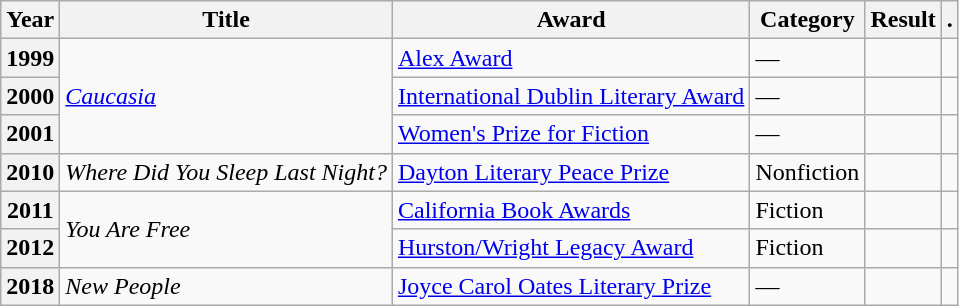<table class="wikitable sortable">
<tr>
<th>Year</th>
<th>Title</th>
<th>Award</th>
<th>Category</th>
<th>Result</th>
<th>.</th>
</tr>
<tr>
<th>1999</th>
<td rowspan="3"><em><a href='#'>Caucasia</a></em></td>
<td><a href='#'>Alex Award</a></td>
<td>—</td>
<td></td>
<td></td>
</tr>
<tr>
<th>2000</th>
<td><a href='#'>International Dublin Literary Award</a></td>
<td>—</td>
<td></td>
<td></td>
</tr>
<tr>
<th>2001</th>
<td><a href='#'>Women's Prize for Fiction</a></td>
<td>—</td>
<td></td>
<td></td>
</tr>
<tr>
<th>2010</th>
<td><em>Where Did You Sleep Last Night?</em></td>
<td><a href='#'>Dayton Literary Peace Prize</a></td>
<td>Nonfiction</td>
<td></td>
<td></td>
</tr>
<tr>
<th>2011</th>
<td rowspan="2"><em>You Are Free</em></td>
<td><a href='#'>California Book Awards</a></td>
<td>Fiction</td>
<td></td>
<td></td>
</tr>
<tr>
<th>2012</th>
<td><a href='#'>Hurston/Wright Legacy Award</a></td>
<td>Fiction</td>
<td></td>
<td></td>
</tr>
<tr>
<th>2018</th>
<td><em>New People</em></td>
<td><a href='#'>Joyce Carol Oates Literary Prize</a></td>
<td>—</td>
<td></td>
<td></td>
</tr>
</table>
